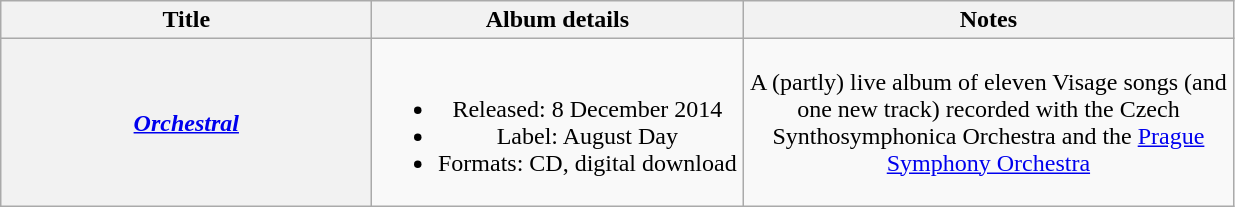<table class="wikitable plainrowheaders" style="text-align:center;">
<tr>
<th scope="col" style="width:15em;">Title</th>
<th scope="col" style="width:15em;">Album details</th>
<th scope="col" style="width:20em;">Notes</th>
</tr>
<tr>
<th scope="row"><em><a href='#'>Orchestral</a></em></th>
<td><br><ul><li>Released: 8 December 2014</li><li>Label: August Day</li><li>Formats: CD, digital download</li></ul></td>
<td>A (partly) live album of eleven Visage songs (and one new track) recorded with the Czech Synthosymphonica Orchestra and the <a href='#'>Prague Symphony Orchestra</a></td>
</tr>
</table>
